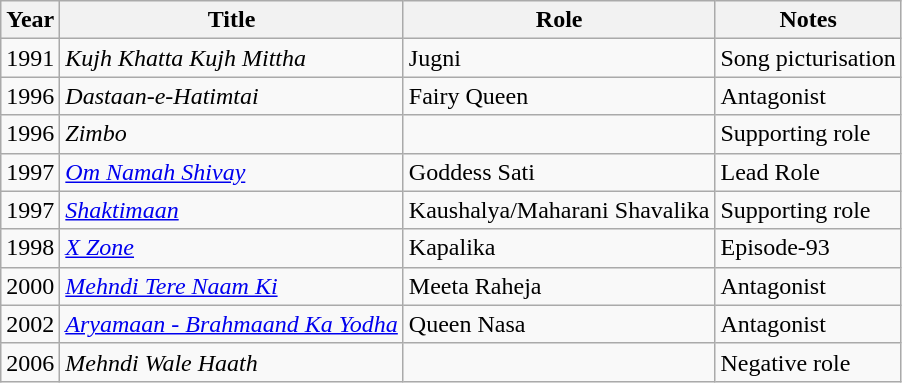<table class="wikitable">
<tr>
<th>Year</th>
<th>Title</th>
<th>Role</th>
<th>Notes</th>
</tr>
<tr>
<td>1991</td>
<td><em>Kujh Khatta Kujh Mittha</em></td>
<td>Jugni</td>
<td>Song picturisation</td>
</tr>
<tr>
<td>1996</td>
<td><em>Dastaan-e-Hatimtai</em></td>
<td>Fairy Queen</td>
<td>Antagonist</td>
</tr>
<tr>
<td>1996</td>
<td><em>Zimbo</em></td>
<td></td>
<td>Supporting role</td>
</tr>
<tr>
<td>1997</td>
<td><em><a href='#'>Om Namah Shivay</a></em></td>
<td>Goddess Sati</td>
<td>Lead Role</td>
</tr>
<tr>
<td>1997</td>
<td><em><a href='#'>Shaktimaan</a></em></td>
<td>Kaushalya/Maharani Shavalika</td>
<td>Supporting role</td>
</tr>
<tr>
<td>1998</td>
<td><em><a href='#'>X Zone</a></em></td>
<td>Kapalika</td>
<td>Episode-93</td>
</tr>
<tr>
<td>2000</td>
<td><em><a href='#'>Mehndi Tere Naam Ki</a></em></td>
<td>Meeta Raheja</td>
<td>Antagonist</td>
</tr>
<tr>
<td>2002</td>
<td><em><a href='#'>Aryamaan - Brahmaand Ka Yodha</a></em></td>
<td>Queen Nasa</td>
<td>Antagonist</td>
</tr>
<tr>
<td>2006</td>
<td><em>Mehndi Wale Haath</em></td>
<td></td>
<td>Negative role</td>
</tr>
</table>
